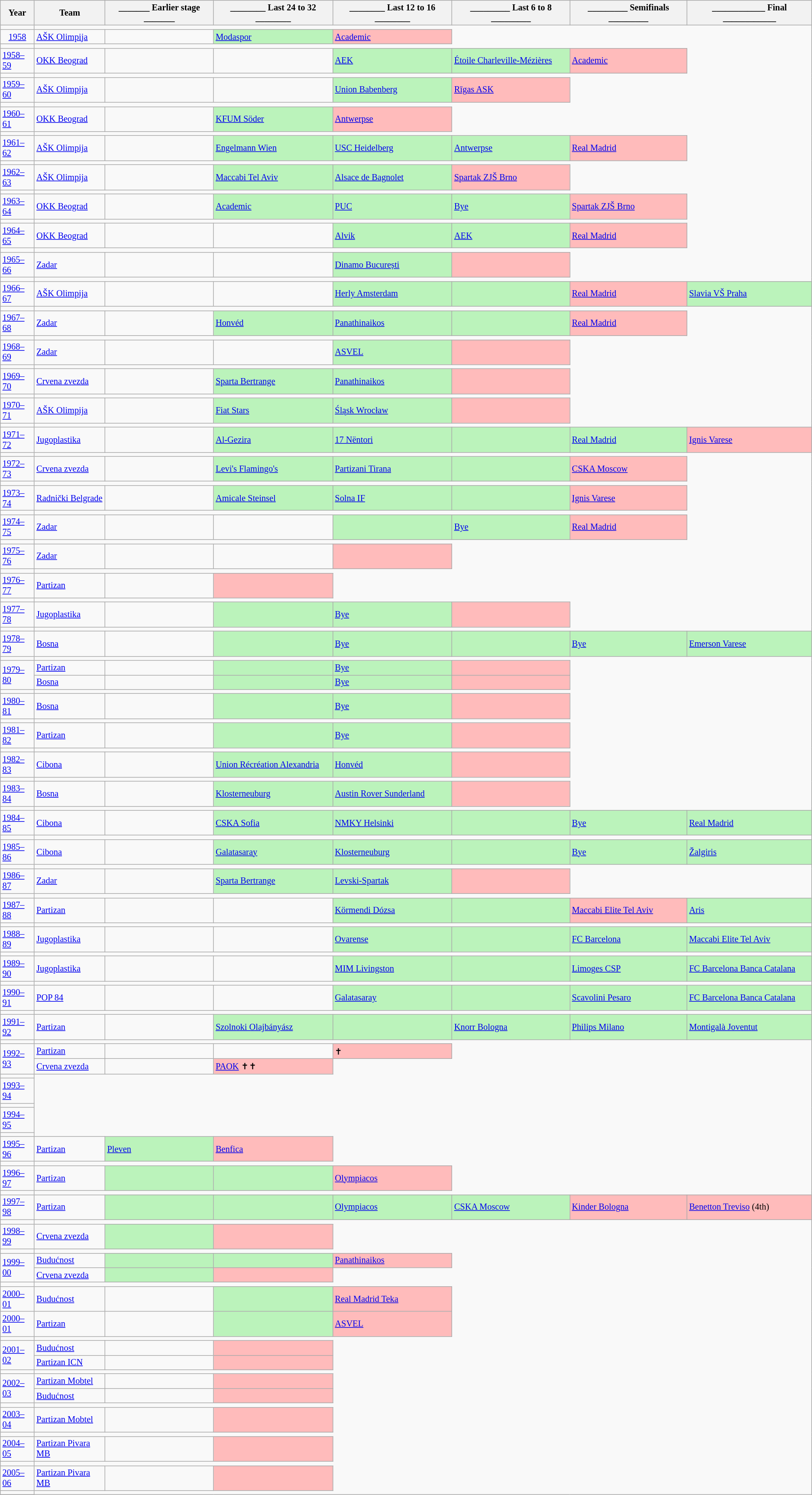<table class="wikitable" style="font-size:85%">
<tr>
<th>Year</th>
<th>Team</th>
<th>_______ Earlier stage _______</th>
<th>________ Last 24 to 32 ________</th>
<th>________ Last 12 to 16 ________</th>
<th>_________ Last 6 to 8 _________</th>
<th>_________ Semifinals _________</th>
<th>____________ Final ____________</th>
</tr>
<tr>
<td></td>
</tr>
<tr>
<td style="text-align:center;"><a href='#'>1958</a></td>
<td><a href='#'>AŠK Olimpija</a></td>
<td></td>
<td bgcolor=#BBF3BB> <a href='#'>Modaspor</a></td>
<td bgcolor=#FFBBBB> <a href='#'>Academic</a></td>
</tr>
<tr>
<td></td>
</tr>
<tr>
<td><a href='#'>1958–59</a></td>
<td><a href='#'>OKK Beograd</a></td>
<td></td>
<td></td>
<td bgcolor=#BBF3BB> <a href='#'>AEK</a></td>
<td bgcolor=#BBF3BB> <a href='#'>Étoile Charleville-Mézières</a></td>
<td bgcolor=#FFBBBB> <a href='#'>Academic</a></td>
</tr>
<tr>
<td></td>
</tr>
<tr>
<td><a href='#'>1959–60</a></td>
<td><a href='#'>AŠK Olimpija</a></td>
<td></td>
<td></td>
<td bgcolor=#BBF3BB> <a href='#'>Union Babenberg</a></td>
<td bgcolor=#FFBBBB> <a href='#'>Rīgas ASK</a></td>
</tr>
<tr>
<td></td>
</tr>
<tr>
<td><a href='#'>1960–61</a></td>
<td><a href='#'>OKK Beograd</a></td>
<td></td>
<td bgcolor=#BBF3BB> <a href='#'>KFUM Söder</a></td>
<td bgcolor=#FFBBBB> <a href='#'>Antwerpse</a></td>
</tr>
<tr>
<td></td>
</tr>
<tr>
<td><a href='#'>1961–62</a></td>
<td><a href='#'>AŠK Olimpija</a></td>
<td></td>
<td bgcolor=#BBF3BB> <a href='#'>Engelmann Wien</a></td>
<td bgcolor=#BBF3BB> <a href='#'>USC Heidelberg</a></td>
<td bgcolor=#BBF3BB> <a href='#'>Antwerpse</a></td>
<td bgcolor=#FFBBBB> <a href='#'>Real Madrid</a></td>
</tr>
<tr>
<td></td>
</tr>
<tr>
<td><a href='#'>1962–63</a></td>
<td><a href='#'>AŠK Olimpija</a></td>
<td></td>
<td bgcolor=#BBF3BB> <a href='#'>Maccabi Tel Aviv</a></td>
<td bgcolor=#BBF3BB> <a href='#'>Alsace de Bagnolet</a></td>
<td bgcolor=#FFBBBB> <a href='#'>Spartak ZJŠ Brno</a></td>
</tr>
<tr>
<td></td>
</tr>
<tr>
<td><a href='#'>1963–64</a></td>
<td><a href='#'>OKK Beograd</a></td>
<td></td>
<td bgcolor=#BBF3BB> <a href='#'>Academic</a></td>
<td bgcolor=#BBF3BB> <a href='#'>PUC</a></td>
<td bgcolor=#BBF3BB><a href='#'>Bye</a></td>
<td bgcolor=#FFBBBB> <a href='#'>Spartak ZJŠ Brno</a></td>
</tr>
<tr>
<td></td>
</tr>
<tr>
<td><a href='#'>1964–65</a></td>
<td><a href='#'>OKK Beograd</a></td>
<td></td>
<td></td>
<td bgcolor=#BBF3BB> <a href='#'>Alvik</a></td>
<td bgcolor=#BBF3BB> <a href='#'>AEK</a></td>
<td bgcolor=#FFBBBB> <a href='#'>Real Madrid</a></td>
</tr>
<tr>
<td></td>
</tr>
<tr>
<td><a href='#'>1965–66</a></td>
<td><a href='#'>Zadar</a></td>
<td></td>
<td></td>
<td bgcolor=#BBF3BB> <a href='#'>Dinamo București</a></td>
<td bgcolor=#FFBBBB></td>
</tr>
<tr>
<td></td>
</tr>
<tr>
<td><a href='#'>1966–67</a></td>
<td><a href='#'>AŠK Olimpija</a></td>
<td></td>
<td></td>
<td bgcolor=#BBF3BB> <a href='#'>Herly Amsterdam</a></td>
<td bgcolor=#BBF3BB></td>
<td bgcolor=#FFBBBB> <a href='#'>Real Madrid</a></td>
<td bgcolor=#BBF3BB> <a href='#'>Slavia VŠ Praha</a> </td>
</tr>
<tr>
<td></td>
</tr>
<tr>
<td><a href='#'>1967–68</a></td>
<td><a href='#'>Zadar</a></td>
<td></td>
<td bgcolor=#BBF3BB> <a href='#'>Honvéd</a></td>
<td bgcolor=#BBF3BB> <a href='#'>Panathinaikos</a></td>
<td bgcolor=#BBF3BB></td>
<td bgcolor=#FFBBBB> <a href='#'>Real Madrid</a></td>
</tr>
<tr>
<td></td>
</tr>
<tr>
<td><a href='#'>1968–69</a></td>
<td><a href='#'>Zadar</a></td>
<td></td>
<td></td>
<td bgcolor=#BBF3BB> <a href='#'>ASVEL</a></td>
<td bgcolor=#FFBBBB></td>
</tr>
<tr>
<td></td>
</tr>
<tr>
<td><a href='#'>1969–70</a></td>
<td><a href='#'>Crvena zvezda</a></td>
<td></td>
<td bgcolor=#BBF3BB> <a href='#'>Sparta Bertrange</a></td>
<td bgcolor=#BBF3BB> <a href='#'>Panathinaikos</a></td>
<td bgcolor=#FFBBBB></td>
</tr>
<tr>
<td></td>
</tr>
<tr>
<td><a href='#'>1970–71</a></td>
<td><a href='#'>AŠK Olimpija</a></td>
<td></td>
<td bgcolor=#BBF3BB> <a href='#'>Fiat Stars</a></td>
<td bgcolor=#BBF3BB> <a href='#'>Śląsk Wrocław</a></td>
<td bgcolor=#FFBBBB></td>
</tr>
<tr>
<td></td>
</tr>
<tr>
<td><a href='#'>1971–72</a></td>
<td><a href='#'>Jugoplastika</a></td>
<td></td>
<td bgcolor=#BBF3BB> <a href='#'>Al-Gezira</a></td>
<td bgcolor=#BBF3BB> <a href='#'>17 Nëntori</a></td>
<td bgcolor=#BBF3BB></td>
<td bgcolor=#BBF3BB> <a href='#'>Real Madrid</a></td>
<td bgcolor=#FFBBBB> <a href='#'>Ignis Varese</a> </td>
</tr>
<tr>
<td></td>
</tr>
<tr>
<td><a href='#'>1972–73</a></td>
<td><a href='#'>Crvena zvezda</a></td>
<td></td>
<td bgcolor=#BBF3BB> <a href='#'>Levi's Flamingo's</a></td>
<td bgcolor=#BBF3BB> <a href='#'>Partizani Tirana</a></td>
<td bgcolor=#BBF3BB></td>
<td bgcolor=#FFBBBB> <a href='#'>CSKA Moscow</a></td>
</tr>
<tr>
<td></td>
</tr>
<tr>
<td><a href='#'>1973–74</a></td>
<td><a href='#'>Radnički Belgrade</a></td>
<td></td>
<td bgcolor=#BBF3BB> <a href='#'>Amicale Steinsel</a></td>
<td bgcolor=#BBF3BB> <a href='#'>Solna IF</a></td>
<td bgcolor=#BBF3BB></td>
<td bgcolor=#FFBBBB> <a href='#'>Ignis Varese</a></td>
</tr>
<tr>
<td></td>
</tr>
<tr>
<td><a href='#'>1974–75</a></td>
<td><a href='#'>Zadar</a></td>
<td></td>
<td></td>
<td bgcolor=#BBF3BB></td>
<td bgcolor=#BBF3BB><a href='#'>Bye</a></td>
<td bgcolor=#FFBBBB> <a href='#'>Real Madrid</a></td>
</tr>
<tr>
<td></td>
</tr>
<tr>
<td><a href='#'>1975–76</a></td>
<td><a href='#'>Zadar</a></td>
<td></td>
<td></td>
<td bgcolor=#FFBBBB></td>
</tr>
<tr>
<td></td>
</tr>
<tr>
<td><a href='#'>1976–77</a></td>
<td><a href='#'>Partizan</a></td>
<td></td>
<td bgcolor=#FFBBBB></td>
</tr>
<tr>
<td></td>
</tr>
<tr>
<td><a href='#'>1977–78</a></td>
<td><a href='#'>Jugoplastika</a></td>
<td></td>
<td bgcolor=#BBF3BB></td>
<td bgcolor=#BBF3BB><a href='#'>Bye</a></td>
<td bgcolor=#FFBBBB></td>
</tr>
<tr>
<td></td>
</tr>
<tr>
<td><a href='#'>1978–79</a></td>
<td><a href='#'>Bosna</a></td>
<td></td>
<td bgcolor=#BBF3BB></td>
<td bgcolor=#BBF3BB><a href='#'>Bye</a></td>
<td bgcolor=#BBF3BB></td>
<td bgcolor=#BBF3BB><a href='#'>Bye</a></td>
<td bgcolor=#BBF3BB> <a href='#'>Emerson Varese</a> </td>
</tr>
<tr>
<td></td>
</tr>
<tr>
<td rowspan="2"><a href='#'>1979–80</a></td>
<td><a href='#'>Partizan</a></td>
<td></td>
<td bgcolor=#BBF3BB></td>
<td bgcolor=#BBF3BB><a href='#'>Bye</a></td>
<td bgcolor=#FFBBBB></td>
</tr>
<tr>
<td><a href='#'>Bosna</a></td>
<td></td>
<td bgcolor=#BBF3BB></td>
<td bgcolor=#BBF3BB><a href='#'>Bye</a></td>
<td bgcolor=#FFBBBB></td>
</tr>
<tr>
<td></td>
</tr>
<tr>
<td><a href='#'>1980–81</a></td>
<td><a href='#'>Bosna</a></td>
<td></td>
<td bgcolor=#BBF3BB></td>
<td bgcolor=#BBF3BB><a href='#'>Bye</a></td>
<td bgcolor=#FFBBBB></td>
</tr>
<tr>
<td></td>
</tr>
<tr>
<td><a href='#'>1981–82</a></td>
<td><a href='#'>Partizan</a></td>
<td></td>
<td bgcolor=#BBF3BB></td>
<td bgcolor=#BBF3BB><a href='#'>Bye</a></td>
<td bgcolor=#FFBBBB></td>
</tr>
<tr>
<td></td>
</tr>
<tr>
<td><a href='#'>1982–83</a></td>
<td><a href='#'>Cibona</a></td>
<td></td>
<td bgcolor=#BBF3BB> <a href='#'>Union Récréation Alexandria</a></td>
<td bgcolor=#BBF3BB> <a href='#'>Honvéd</a></td>
<td bgcolor=#FFBBBB></td>
</tr>
<tr>
<td></td>
</tr>
<tr>
<td><a href='#'>1983–84</a></td>
<td><a href='#'>Bosna</a></td>
<td></td>
<td bgcolor=#BBF3BB> <a href='#'>Klosterneuburg</a></td>
<td bgcolor=#BBF3BB> <a href='#'>Austin Rover Sunderland</a></td>
<td bgcolor=#FFBBBB></td>
</tr>
<tr>
<td></td>
</tr>
<tr>
<td><a href='#'>1984–85</a></td>
<td><a href='#'>Cibona</a></td>
<td></td>
<td bgcolor=#BBF3BB> <a href='#'>CSKA Sofia</a></td>
<td bgcolor=#BBF3BB> <a href='#'>NMKY Helsinki</a></td>
<td bgcolor=#BBF3BB></td>
<td bgcolor=#BBF3BB><a href='#'>Bye</a></td>
<td bgcolor=#BBF3BB> <a href='#'>Real Madrid</a> </td>
</tr>
<tr>
<td></td>
</tr>
<tr>
<td><a href='#'>1985–86</a></td>
<td><a href='#'>Cibona</a></td>
<td></td>
<td bgcolor=#BBF3BB> <a href='#'>Galatasaray</a></td>
<td bgcolor=#BBF3BB> <a href='#'>Klosterneuburg</a></td>
<td bgcolor=#BBF3BB></td>
<td bgcolor=#BBF3BB><a href='#'>Bye</a></td>
<td bgcolor=#BBF3BB> <a href='#'>Žalgiris</a> </td>
</tr>
<tr>
<td></td>
</tr>
<tr>
<td><a href='#'>1986–87</a></td>
<td><a href='#'>Zadar</a></td>
<td></td>
<td bgcolor=#BBF3BB> <a href='#'>Sparta Bertrange</a></td>
<td bgcolor=#BBF3BB> <a href='#'>Levski-Spartak</a></td>
<td bgcolor=#FFBBBB></td>
</tr>
<tr>
<td></td>
</tr>
<tr>
<td><a href='#'>1987–88</a></td>
<td><a href='#'>Partizan</a></td>
<td></td>
<td></td>
<td bgcolor=#BBF3BB> <a href='#'>Körmendi Dózsa</a></td>
<td bgcolor=#BBF3BB></td>
<td bgcolor=#FFBBBB> <a href='#'>Maccabi Elite Tel Aviv</a></td>
<td bgcolor=#BBF3BB> <a href='#'>Aris</a> </td>
</tr>
<tr>
<td></td>
</tr>
<tr>
<td><a href='#'>1988–89</a></td>
<td><a href='#'>Jugoplastika</a></td>
<td></td>
<td></td>
<td bgcolor=#BBF3BB> <a href='#'>Ovarense</a></td>
<td bgcolor=#BBF3BB></td>
<td bgcolor=#BBF3BB> <a href='#'>FC Barcelona</a></td>
<td bgcolor=#BBF3BB> <a href='#'>Maccabi Elite Tel Aviv</a> </td>
</tr>
<tr>
<td></td>
</tr>
<tr>
<td><a href='#'>1989–90</a></td>
<td><a href='#'>Jugoplastika</a></td>
<td></td>
<td></td>
<td bgcolor=#BBF3BB> <a href='#'>MIM Livingston</a></td>
<td bgcolor=#BBF3BB></td>
<td bgcolor=#BBF3BB> <a href='#'>Limoges CSP</a></td>
<td bgcolor=#BBF3BB> <a href='#'>FC Barcelona Banca Catalana</a> </td>
</tr>
<tr>
<td></td>
</tr>
<tr>
<td><a href='#'>1990–91</a></td>
<td><a href='#'>POP 84</a></td>
<td></td>
<td></td>
<td bgcolor=#BBF3BB> <a href='#'>Galatasaray</a></td>
<td bgcolor=#BBF3BB></td>
<td bgcolor=#BBF3BB> <a href='#'>Scavolini Pesaro</a></td>
<td bgcolor=#BBF3BB> <a href='#'>FC Barcelona Banca Catalana</a> </td>
</tr>
<tr>
<td></td>
</tr>
<tr>
<td><a href='#'>1991–92</a></td>
<td><a href='#'>Partizan</a></td>
<td></td>
<td bgcolor=#BBF3BB> <a href='#'>Szolnoki Olajbányász</a></td>
<td bgcolor=#BBF3BB></td>
<td bgcolor=#BBF3BB> <a href='#'>Knorr Bologna</a></td>
<td bgcolor=#BBF3BB> <a href='#'>Philips Milano</a></td>
<td bgcolor=#BBF3BB> <a href='#'>Montigalà Joventut</a> </td>
</tr>
<tr>
<td></td>
</tr>
<tr>
<td rowspan="2"><a href='#'>1992–93</a></td>
<td><a href='#'>Partizan</a></td>
<td></td>
<td></td>
<td bgcolor=#FFBBBB> ✝</td>
</tr>
<tr>
<td><a href='#'>Crvena zvezda</a></td>
<td></td>
<td bgcolor=#FFBBBB> <a href='#'>PAOK</a> ✝✝</td>
</tr>
<tr>
<td></td>
</tr>
<tr>
<td><a href='#'>1993–94</a></td>
</tr>
<tr>
<td></td>
</tr>
<tr>
<td><a href='#'>1994–95</a></td>
</tr>
<tr>
<td></td>
</tr>
<tr>
<td><a href='#'>1995–96</a></td>
<td><a href='#'>Partizan</a></td>
<td bgcolor=#BBF3BB> <a href='#'>Pleven</a></td>
<td bgcolor=#FFBBBB> <a href='#'>Benfica</a></td>
</tr>
<tr>
<td></td>
</tr>
<tr>
<td><a href='#'>1996–97</a></td>
<td><a href='#'>Partizan</a></td>
<td bgcolor=#BBF3BB></td>
<td bgcolor=#BBF3BB></td>
<td bgcolor=#FFBBBB> <a href='#'>Olympiacos</a></td>
</tr>
<tr>
<td></td>
</tr>
<tr>
<td><a href='#'>1997–98</a></td>
<td><a href='#'>Partizan</a></td>
<td bgcolor=#BBF3BB></td>
<td bgcolor=#BBF3BB></td>
<td bgcolor=#BBF3BB> <a href='#'>Olympiacos</a></td>
<td bgcolor=#BBF3BB> <a href='#'>CSKA Moscow</a></td>
<td bgcolor=#FFBBBB> <a href='#'>Kinder Bologna</a></td>
<td bgcolor=#FFBBBB> <a href='#'>Benetton Treviso</a> (4th)</td>
</tr>
<tr>
<td></td>
</tr>
<tr>
<td><a href='#'>1998–99</a></td>
<td><a href='#'>Crvena zvezda</a></td>
<td bgcolor=#BBF3BB></td>
<td bgcolor=#FFBBBB></td>
</tr>
<tr>
<td></td>
</tr>
<tr>
<td rowspan="2"><a href='#'>1999–00</a></td>
<td><a href='#'>Budućnost</a></td>
<td bgcolor=#BBF3BB></td>
<td bgcolor=#BBF3BB></td>
<td bgcolor=#FFBBBB> <a href='#'>Panathinaikos</a></td>
</tr>
<tr>
<td><a href='#'>Crvena zvezda</a></td>
<td bgcolor=#BBF3BB></td>
<td bgcolor=#FFBBBB></td>
</tr>
<tr>
<td></td>
</tr>
<tr>
<td><a href='#'>2000–01</a></td>
<td><a href='#'>Budućnost</a></td>
<td></td>
<td bgcolor=#BBF3BB></td>
<td bgcolor=#FFBBBB> <a href='#'>Real Madrid Teka</a></td>
</tr>
<tr>
<td><a href='#'>2000–01</a></td>
<td><a href='#'>Partizan</a></td>
<td></td>
<td bgcolor=#BBF3BB></td>
<td bgcolor=#FFBBBB> <a href='#'>ASVEL</a></td>
</tr>
<tr>
<td></td>
</tr>
<tr>
<td rowspan="2"><a href='#'>2001–02</a></td>
<td><a href='#'>Budućnost</a></td>
<td></td>
<td bgcolor=#FFBBBB></td>
</tr>
<tr>
<td><a href='#'>Partizan ICN</a></td>
<td></td>
<td bgcolor=#FFBBBB></td>
</tr>
<tr>
<td></td>
</tr>
<tr>
<td rowspan="2"><a href='#'>2002–03</a></td>
<td><a href='#'>Partizan Mobtel</a></td>
<td></td>
<td bgcolor=#FFBBBB></td>
</tr>
<tr>
<td><a href='#'>Budućnost</a></td>
<td></td>
<td bgcolor=#FFBBBB></td>
</tr>
<tr>
<td></td>
</tr>
<tr>
<td><a href='#'>2003–04</a></td>
<td><a href='#'>Partizan Mobtel</a></td>
<td></td>
<td bgcolor=#FFBBBB></td>
</tr>
<tr>
<td></td>
</tr>
<tr>
<td><a href='#'>2004–05</a></td>
<td><a href='#'>Partizan Pivara MB</a></td>
<td></td>
<td bgcolor=#FFBBBB></td>
</tr>
<tr>
<td></td>
</tr>
<tr>
<td><a href='#'>2005–06</a></td>
<td><a href='#'>Partizan Pivara MB</a></td>
<td></td>
<td bgcolor=#FFBBBB></td>
</tr>
<tr>
<td></td>
</tr>
<tr>
</tr>
</table>
